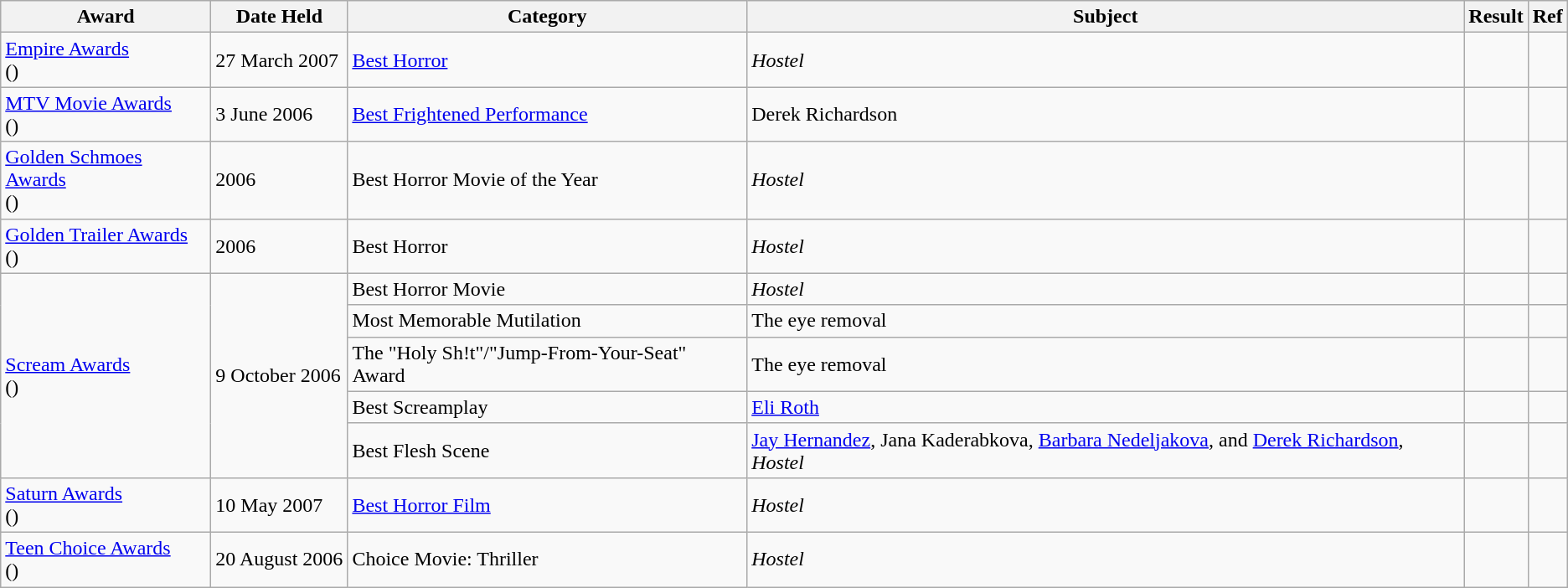<table class="wikitable">
<tr>
<th>Award</th>
<th>Date Held</th>
<th>Category</th>
<th>Subject</th>
<th>Result</th>
<th>Ref</th>
</tr>
<tr>
<td><a href='#'>Empire Awards</a><br>()</td>
<td style="white-space: nowrap;">27 March 2007</td>
<td><a href='#'>Best Horror</a></td>
<td><em>Hostel</em></td>
<td></td>
<td></td>
</tr>
<tr>
<td><a href='#'>MTV Movie Awards</a><br>()</td>
<td style="white-space: nowrap;">3 June 2006</td>
<td><a href='#'>Best Frightened Performance</a></td>
<td>Derek Richardson</td>
<td></td>
<td></td>
</tr>
<tr>
<td><a href='#'>Golden Schmoes Awards</a><br>()</td>
<td style="white-space: nowrap;">2006</td>
<td>Best Horror Movie of the Year</td>
<td><em>Hostel</em></td>
<td></td>
<td></td>
</tr>
<tr>
<td><a href='#'>Golden Trailer Awards</a><br>()</td>
<td style="white-space: nowrap;">2006</td>
<td>Best Horror</td>
<td><em>Hostel</em></td>
<td></td>
<td></td>
</tr>
<tr>
<td rowspan=5><a href='#'>Scream Awards</a><br>()</td>
<td rowspan=5 style="white-space: nowrap;">9 October 2006</td>
<td>Best Horror Movie</td>
<td><em>Hostel</em></td>
<td></td>
<td></td>
</tr>
<tr>
<td>Most Memorable Mutilation</td>
<td>The eye removal</td>
<td></td>
<td></td>
</tr>
<tr>
<td>The "Holy Sh!t"/"Jump-From-Your-Seat" Award</td>
<td>The eye removal</td>
<td></td>
<td></td>
</tr>
<tr>
<td>Best Screamplay</td>
<td><a href='#'>Eli Roth</a></td>
<td></td>
<td></td>
</tr>
<tr>
<td>Best Flesh Scene</td>
<td><a href='#'>Jay Hernandez</a>, Jana Kaderabkova, <a href='#'>Barbara Nedeljakova</a>, and <a href='#'>Derek Richardson</a>, <em>Hostel</em></td>
<td></td>
<td></td>
</tr>
<tr>
<td><a href='#'>Saturn Awards</a><br>()</td>
<td style="white-space: nowrap;">10 May 2007</td>
<td><a href='#'>Best Horror Film</a></td>
<td><em>Hostel</em></td>
<td></td>
<td></td>
</tr>
<tr>
<td><a href='#'>Teen Choice Awards</a><br>()</td>
<td style="white-space: nowrap;">20 August 2006</td>
<td>Choice Movie: Thriller</td>
<td><em>Hostel</em></td>
<td></td>
<td></td>
</tr>
</table>
